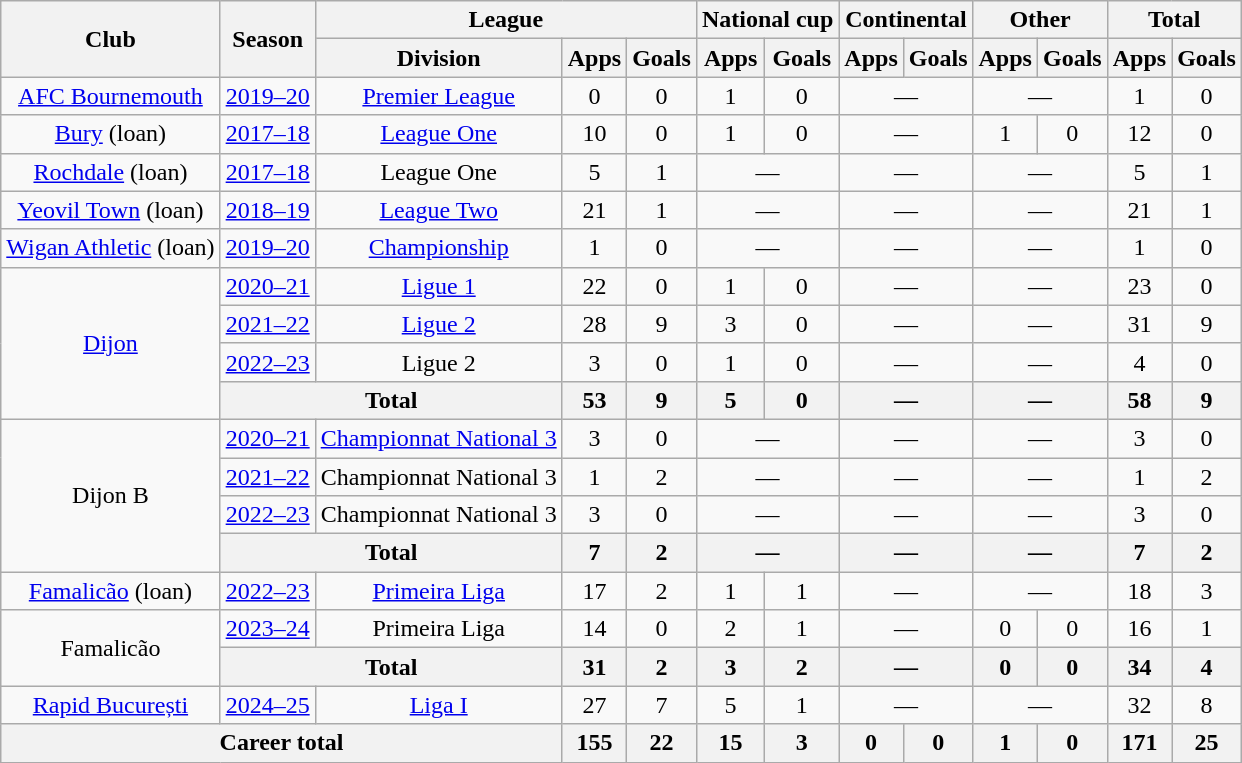<table class="wikitable" style="text-align:center">
<tr>
<th rowspan="2">Club</th>
<th rowspan="2">Season</th>
<th colspan="3">League</th>
<th colspan="2">National cup</th>
<th colspan="2">Continental</th>
<th colspan="2">Other</th>
<th colspan="3">Total</th>
</tr>
<tr>
<th>Division</th>
<th>Apps</th>
<th>Goals</th>
<th>Apps</th>
<th>Goals</th>
<th>Apps</th>
<th>Goals</th>
<th>Apps</th>
<th>Goals</th>
<th>Apps</th>
<th>Goals</th>
</tr>
<tr>
<td><a href='#'>AFC Bournemouth</a></td>
<td><a href='#'>2019–20</a></td>
<td><a href='#'>Premier League</a></td>
<td>0</td>
<td>0</td>
<td>1</td>
<td>0</td>
<td colspan="2">—</td>
<td colspan="2">—</td>
<td>1</td>
<td>0</td>
</tr>
<tr>
<td><a href='#'>Bury</a> (loan)</td>
<td><a href='#'>2017–18</a></td>
<td><a href='#'>League One</a></td>
<td>10</td>
<td>0</td>
<td>1</td>
<td>0</td>
<td colspan="2">—</td>
<td>1</td>
<td>0</td>
<td>12</td>
<td>0</td>
</tr>
<tr>
<td><a href='#'>Rochdale</a> (loan)</td>
<td><a href='#'>2017–18</a></td>
<td>League One</td>
<td>5</td>
<td>1</td>
<td colspan="2">—</td>
<td colspan="2">—</td>
<td colspan="2">—</td>
<td>5</td>
<td>1</td>
</tr>
<tr>
<td><a href='#'>Yeovil Town</a> (loan)</td>
<td><a href='#'>2018–19</a></td>
<td><a href='#'>League Two</a></td>
<td>21</td>
<td>1</td>
<td colspan="2">—</td>
<td colspan="2">—</td>
<td colspan="2">—</td>
<td>21</td>
<td>1</td>
</tr>
<tr>
<td><a href='#'>Wigan Athletic</a> (loan)</td>
<td><a href='#'>2019–20</a></td>
<td><a href='#'>Championship</a></td>
<td>1</td>
<td>0</td>
<td colspan="2">—</td>
<td colspan="2">—</td>
<td colspan="2">—</td>
<td>1</td>
<td>0</td>
</tr>
<tr>
<td rowspan=4><a href='#'>Dijon</a></td>
<td><a href='#'>2020–21</a></td>
<td><a href='#'>Ligue 1</a></td>
<td>22</td>
<td>0</td>
<td>1</td>
<td>0</td>
<td colspan="2">—</td>
<td colspan="2">—</td>
<td>23</td>
<td>0</td>
</tr>
<tr>
<td><a href='#'>2021–22</a></td>
<td><a href='#'>Ligue 2</a></td>
<td>28</td>
<td>9</td>
<td>3</td>
<td>0</td>
<td colspan="2">—</td>
<td colspan="2">—</td>
<td>31</td>
<td>9</td>
</tr>
<tr>
<td><a href='#'>2022–23</a></td>
<td>Ligue 2</td>
<td>3</td>
<td>0</td>
<td>1</td>
<td>0</td>
<td colspan="2">—</td>
<td colspan="2">—</td>
<td>4</td>
<td>0</td>
</tr>
<tr>
<th colspan=2>Total</th>
<th>53</th>
<th>9</th>
<th>5</th>
<th>0</th>
<th colspan="2">—</th>
<th colspan="2">—</th>
<th>58</th>
<th>9</th>
</tr>
<tr>
<td rowspan=4>Dijon B</td>
<td><a href='#'>2020–21</a></td>
<td><a href='#'>Championnat National 3</a></td>
<td>3</td>
<td>0</td>
<td colspan="2">—</td>
<td colspan="2">—</td>
<td colspan="2">—</td>
<td>3</td>
<td>0</td>
</tr>
<tr>
<td><a href='#'>2021–22</a></td>
<td>Championnat National 3</td>
<td>1</td>
<td>2</td>
<td colspan="2">—</td>
<td colspan="2">—</td>
<td colspan="2">—</td>
<td>1</td>
<td>2</td>
</tr>
<tr>
<td><a href='#'>2022–23</a></td>
<td>Championnat National 3</td>
<td>3</td>
<td>0</td>
<td colspan="2">—</td>
<td colspan="2">—</td>
<td colspan="2">—</td>
<td>3</td>
<td>0</td>
</tr>
<tr>
<th colspan=2>Total</th>
<th>7</th>
<th>2</th>
<th colspan="2">—</th>
<th colspan="2">—</th>
<th colspan="2">—</th>
<th>7</th>
<th>2</th>
</tr>
<tr>
<td><a href='#'>Famalicão</a> (loan)</td>
<td><a href='#'>2022–23</a></td>
<td><a href='#'>Primeira Liga</a></td>
<td>17</td>
<td>2</td>
<td>1</td>
<td>1</td>
<td colspan="2">—</td>
<td colspan="2">—</td>
<td>18</td>
<td>3</td>
</tr>
<tr>
<td rowspan=2>Famalicão</td>
<td><a href='#'>2023–24</a></td>
<td>Primeira Liga</td>
<td>14</td>
<td>0</td>
<td>2</td>
<td>1</td>
<td colspan="2">—</td>
<td>0</td>
<td>0</td>
<td>16</td>
<td>1</td>
</tr>
<tr>
<th colspan=2>Total</th>
<th>31</th>
<th>2</th>
<th>3</th>
<th>2</th>
<th colspan="2">—</th>
<th>0</th>
<th>0</th>
<th>34</th>
<th>4</th>
</tr>
<tr>
<td><a href='#'>Rapid București</a></td>
<td><a href='#'>2024–25</a></td>
<td><a href='#'>Liga I</a></td>
<td>27</td>
<td>7</td>
<td>5</td>
<td>1</td>
<td colspan="2">—</td>
<td colspan="2">—</td>
<td>32</td>
<td>8</td>
</tr>
<tr>
<th colspan=3>Career total</th>
<th>155</th>
<th>22</th>
<th>15</th>
<th>3</th>
<th>0</th>
<th>0</th>
<th>1</th>
<th>0</th>
<th>171</th>
<th>25</th>
</tr>
</table>
